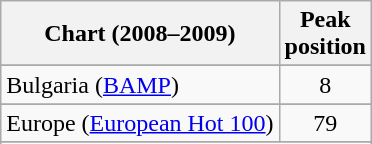<table class="wikitable sortable">
<tr>
<th>Chart (2008–2009)</th>
<th>Peak<br>position</th>
</tr>
<tr>
</tr>
<tr>
</tr>
<tr>
<td>Bulgaria (<a href='#'>BAMP</a>)</td>
<td align="center">8</td>
</tr>
<tr>
</tr>
<tr>
<td>Europe (<a href='#'>European Hot 100</a>)</td>
<td align="center">79</td>
</tr>
<tr>
</tr>
<tr>
</tr>
<tr>
</tr>
<tr>
</tr>
<tr>
</tr>
<tr>
</tr>
<tr>
</tr>
<tr>
</tr>
<tr>
</tr>
<tr>
</tr>
<tr>
</tr>
<tr>
</tr>
<tr>
</tr>
<tr>
</tr>
<tr>
</tr>
</table>
